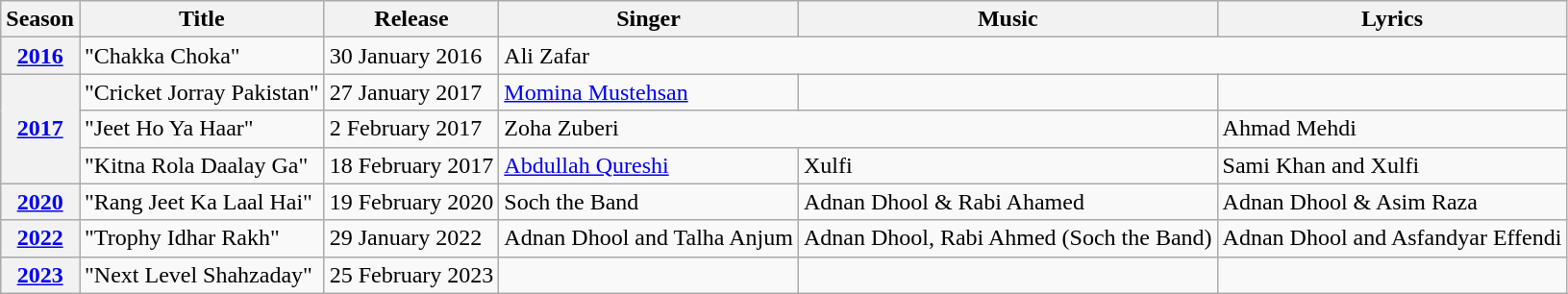<table class="wikitable">
<tr>
<th>Season</th>
<th>Title</th>
<th>Release</th>
<th>Singer</th>
<th>Music</th>
<th>Lyrics</th>
</tr>
<tr>
<th><a href='#'>2016</a></th>
<td>"Chakka Choka"</td>
<td>30 January 2016</td>
<td colspan="3">Ali Zafar</td>
</tr>
<tr>
<th rowspan="3"><a href='#'>2017</a></th>
<td>"Cricket Jorray Pakistan"</td>
<td>27 January 2017</td>
<td><a href='#'>Momina Mustehsan</a></td>
<td></td>
<td></td>
</tr>
<tr>
<td>"Jeet Ho Ya Haar"</td>
<td>2 February 2017</td>
<td colspan="2">Zoha Zuberi</td>
<td>Ahmad Mehdi</td>
</tr>
<tr>
<td>"Kitna Rola Daalay Ga"</td>
<td>18 February 2017</td>
<td><a href='#'>Abdullah Qureshi</a></td>
<td>Xulfi</td>
<td>Sami Khan and Xulfi</td>
</tr>
<tr>
<th><a href='#'>2020</a></th>
<td>"Rang Jeet Ka Laal Hai"</td>
<td>19 February 2020</td>
<td>Soch the Band</td>
<td>Adnan Dhool & Rabi Ahamed</td>
<td>Adnan Dhool & Asim Raza</td>
</tr>
<tr>
<th><a href='#'>2022</a></th>
<td>"Trophy Idhar Rakh"</td>
<td>29 January 2022</td>
<td>Adnan Dhool and Talha Anjum</td>
<td>Adnan Dhool, Rabi Ahmed (Soch the Band)</td>
<td>Adnan Dhool and Asfandyar Effendi</td>
</tr>
<tr>
<th><a href='#'>2023</a></th>
<td>"Next Level Shahzaday"</td>
<td>25 February 2023</td>
<td></td>
<td></td>
<td></td>
</tr>
</table>
